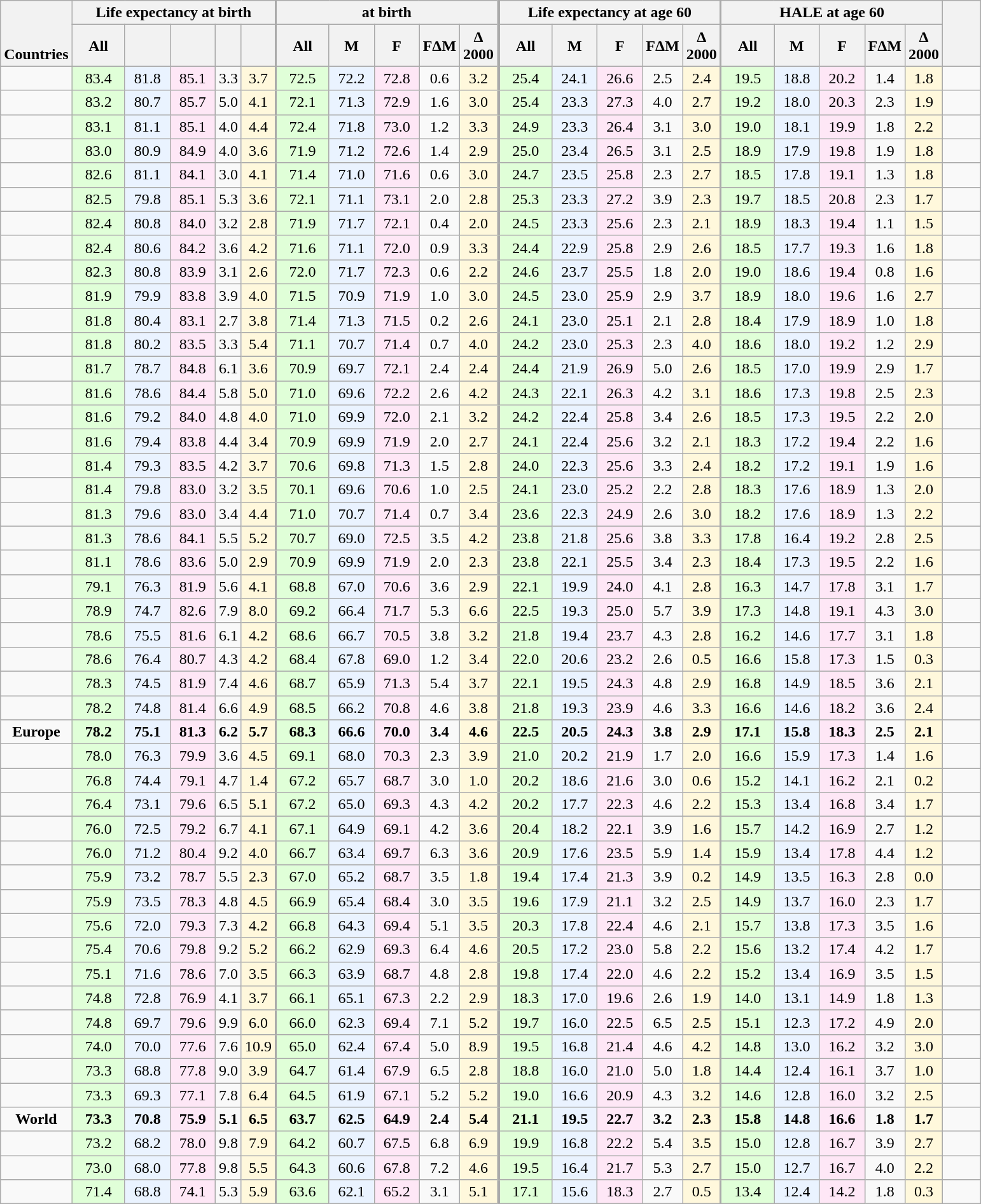<table class="wikitable sortable static-row-numbers sort-under" style="text-align:right;">
<tr class="static-row-header" style="text-align:center;vertical-align:bottom;">
<th rowspan=2>Countries</th>
<th colspan=5>Life expectancy at birth</th>
<th colspan=5 style="border-left-width:2px;"> at birth</th>
<th colspan=5 style="border-left-width:3px;">Life expectancy at age 60</th>
<th colspan=5 style="border-left-width:2px;">HALE at age 60</th>
<th rowspan=2 style="width:2em;"></th>
</tr>
<tr>
<th style="width:3em;">All</th>
<th style="width:2.5em;"></th>
<th style="width:2.5em;"></th>
<th></th>
<th></th>
<th style="width:3em; border-left-width:2px;">All</th>
<th style="width:2.5em;">M</th>
<th style="width:2.5em;">F</th>
<th>FΔM</th>
<th>Δ<br>2000</th>
<th style="width:3em; border-left-width:3px;">All</th>
<th style="width:2.5em;">M</th>
<th style="width:2.5em;">F</th>
<th>FΔM</th>
<th>Δ<br>2000</th>
<th style="width:3em; border-left-width:2px;">All</th>
<th style="width:2.5em;">M</th>
<th style="width:2.5em;">F</th>
<th>FΔM</th>
<th>Δ<br>2000</th>
</tr>
<tr>
<td align=left></td>
<td style="text-align:center; background:#e0ffd8;">83.4</td>
<td style="text-align:center; background:#eaf3ff;">81.8</td>
<td style="text-align:center; background:#fee7f6;">85.1</td>
<td style="text-align:center;">3.3</td>
<td style="text-align:center; background:#fff8dc;">3.7</td>
<td style="text-align:center; background:#e0ffd8; border-left-width:2px;">72.5</td>
<td style="text-align:center; background:#eaf3ff;">72.2</td>
<td style="text-align:center; background:#fee7f6;">72.8</td>
<td style="text-align:center;">0.6</td>
<td style="text-align:center; background:#fff8dc;">3.2</td>
<td style="text-align:center; background:#e0ffd8; border-left-width:3px;">25.4</td>
<td style="text-align:center; background:#eaf3ff;">24.1</td>
<td style="text-align:center; background:#fee7f6;">26.6</td>
<td style="text-align:center;">2.5</td>
<td style="text-align:center; background:#fff8dc;">2.4</td>
<td style="text-align:center; background:#e0ffd8; border-left-width:2px;">19.5</td>
<td style="text-align:center; background:#eaf3ff;">18.8</td>
<td style="text-align:center; background:#fee7f6;">20.2</td>
<td style="text-align:center;">1.4</td>
<td style="text-align:center; background:#fff8dc;">1.8</td>
<td align=center></td>
</tr>
<tr>
<td align=left></td>
<td style="text-align:center; background:#e0ffd8;">83.2</td>
<td style="text-align:center; background:#eaf3ff;">80.7</td>
<td style="text-align:center; background:#fee7f6;">85.7</td>
<td style="text-align:center;">5.0</td>
<td style="text-align:center; background:#fff8dc;">4.1</td>
<td style="text-align:center; background:#e0ffd8; border-left-width:2px;">72.1</td>
<td style="text-align:center; background:#eaf3ff;">71.3</td>
<td style="text-align:center; background:#fee7f6;">72.9</td>
<td style="text-align:center;">1.6</td>
<td style="text-align:center; background:#fff8dc;">3.0</td>
<td style="text-align:center; background:#e0ffd8; border-left-width:3px;">25.4</td>
<td style="text-align:center; background:#eaf3ff;">23.3</td>
<td style="text-align:center; background:#fee7f6;">27.3</td>
<td style="text-align:center;">4.0</td>
<td style="text-align:center; background:#fff8dc;">2.7</td>
<td style="text-align:center; background:#e0ffd8; border-left-width:2px;">19.2</td>
<td style="text-align:center; background:#eaf3ff;">18.0</td>
<td style="text-align:center; background:#fee7f6;">20.3</td>
<td style="text-align:center;">2.3</td>
<td style="text-align:center; background:#fff8dc;">1.9</td>
<td align=center></td>
</tr>
<tr>
<td align=left></td>
<td style="text-align:center; background:#e0ffd8;">83.1</td>
<td style="text-align:center; background:#eaf3ff;">81.1</td>
<td style="text-align:center; background:#fee7f6;">85.1</td>
<td style="text-align:center;">4.0</td>
<td style="text-align:center; background:#fff8dc;">4.4</td>
<td style="text-align:center; background:#e0ffd8; border-left-width:2px;">72.4</td>
<td style="text-align:center; background:#eaf3ff;">71.8</td>
<td style="text-align:center; background:#fee7f6;">73.0</td>
<td style="text-align:center;">1.2</td>
<td style="text-align:center; background:#fff8dc;">3.3</td>
<td style="text-align:center; background:#e0ffd8; border-left-width:3px;">24.9</td>
<td style="text-align:center; background:#eaf3ff;">23.3</td>
<td style="text-align:center; background:#fee7f6;">26.4</td>
<td style="text-align:center;">3.1</td>
<td style="text-align:center; background:#fff8dc;">3.0</td>
<td style="text-align:center; background:#e0ffd8; border-left-width:2px;">19.0</td>
<td style="text-align:center; background:#eaf3ff;">18.1</td>
<td style="text-align:center; background:#fee7f6;">19.9</td>
<td style="text-align:center;">1.8</td>
<td style="text-align:center; background:#fff8dc;">2.2</td>
<td align=center></td>
</tr>
<tr>
<td align=left></td>
<td style="text-align:center; background:#e0ffd8;">83.0</td>
<td style="text-align:center; background:#eaf3ff;">80.9</td>
<td style="text-align:center; background:#fee7f6;">84.9</td>
<td style="text-align:center;">4.0</td>
<td style="text-align:center; background:#fff8dc;">3.6</td>
<td style="text-align:center; background:#e0ffd8; border-left-width:2px;">71.9</td>
<td style="text-align:center; background:#eaf3ff;">71.2</td>
<td style="text-align:center; background:#fee7f6;">72.6</td>
<td style="text-align:center;">1.4</td>
<td style="text-align:center; background:#fff8dc;">2.9</td>
<td style="text-align:center; background:#e0ffd8; border-left-width:3px;">25.0</td>
<td style="text-align:center; background:#eaf3ff;">23.4</td>
<td style="text-align:center; background:#fee7f6;">26.5</td>
<td style="text-align:center;">3.1</td>
<td style="text-align:center; background:#fff8dc;">2.5</td>
<td style="text-align:center; background:#e0ffd8; border-left-width:2px;">18.9</td>
<td style="text-align:center; background:#eaf3ff;">17.9</td>
<td style="text-align:center; background:#fee7f6;">19.8</td>
<td style="text-align:center;">1.9</td>
<td style="text-align:center; background:#fff8dc;">1.8</td>
<td align=center></td>
</tr>
<tr>
<td align=left></td>
<td style="text-align:center; background:#e0ffd8;">82.6</td>
<td style="text-align:center; background:#eaf3ff;">81.1</td>
<td style="text-align:center; background:#fee7f6;">84.1</td>
<td style="text-align:center;">3.0</td>
<td style="text-align:center; background:#fff8dc;">4.1</td>
<td style="text-align:center; background:#e0ffd8; border-left-width:2px;">71.4</td>
<td style="text-align:center; background:#eaf3ff;">71.0</td>
<td style="text-align:center; background:#fee7f6;">71.6</td>
<td style="text-align:center;">0.6</td>
<td style="text-align:center; background:#fff8dc;">3.0</td>
<td style="text-align:center; background:#e0ffd8; border-left-width:3px;">24.7</td>
<td style="text-align:center; background:#eaf3ff;">23.5</td>
<td style="text-align:center; background:#fee7f6;">25.8</td>
<td style="text-align:center;">2.3</td>
<td style="text-align:center; background:#fff8dc;">2.7</td>
<td style="text-align:center; background:#e0ffd8; border-left-width:2px;">18.5</td>
<td style="text-align:center; background:#eaf3ff;">17.8</td>
<td style="text-align:center; background:#fee7f6;">19.1</td>
<td style="text-align:center;">1.3</td>
<td style="text-align:center; background:#fff8dc;">1.8</td>
<td align=center></td>
</tr>
<tr>
<td align=left></td>
<td style="text-align:center; background:#e0ffd8;">82.5</td>
<td style="text-align:center; background:#eaf3ff;">79.8</td>
<td style="text-align:center; background:#fee7f6;">85.1</td>
<td style="text-align:center;">5.3</td>
<td style="text-align:center; background:#fff8dc;">3.6</td>
<td style="text-align:center; background:#e0ffd8; border-left-width:2px;">72.1</td>
<td style="text-align:center; background:#eaf3ff;">71.1</td>
<td style="text-align:center; background:#fee7f6;">73.1</td>
<td style="text-align:center;">2.0</td>
<td style="text-align:center; background:#fff8dc;">2.8</td>
<td style="text-align:center; background:#e0ffd8; border-left-width:3px;">25.3</td>
<td style="text-align:center; background:#eaf3ff;">23.3</td>
<td style="text-align:center; background:#fee7f6;">27.2</td>
<td style="text-align:center;">3.9</td>
<td style="text-align:center; background:#fff8dc;">2.3</td>
<td style="text-align:center; background:#e0ffd8; border-left-width:2px;">19.7</td>
<td style="text-align:center; background:#eaf3ff;">18.5</td>
<td style="text-align:center; background:#fee7f6;">20.8</td>
<td style="text-align:center;">2.3</td>
<td style="text-align:center; background:#fff8dc;">1.7</td>
<td align=center></td>
</tr>
<tr>
<td align=left></td>
<td style="text-align:center; background:#e0ffd8;">82.4</td>
<td style="text-align:center; background:#eaf3ff;">80.8</td>
<td style="text-align:center; background:#fee7f6;">84.0</td>
<td style="text-align:center;">3.2</td>
<td style="text-align:center; background:#fff8dc;">2.8</td>
<td style="text-align:center; background:#e0ffd8; border-left-width:2px;">71.9</td>
<td style="text-align:center; background:#eaf3ff;">71.7</td>
<td style="text-align:center; background:#fee7f6;">72.1</td>
<td style="text-align:center;">0.4</td>
<td style="text-align:center; background:#fff8dc;">2.0</td>
<td style="text-align:center; background:#e0ffd8; border-left-width:3px;">24.5</td>
<td style="text-align:center; background:#eaf3ff;">23.3</td>
<td style="text-align:center; background:#fee7f6;">25.6</td>
<td style="text-align:center;">2.3</td>
<td style="text-align:center; background:#fff8dc;">2.1</td>
<td style="text-align:center; background:#e0ffd8; border-left-width:2px;">18.9</td>
<td style="text-align:center; background:#eaf3ff;">18.3</td>
<td style="text-align:center; background:#fee7f6;">19.4</td>
<td style="text-align:center;">1.1</td>
<td style="text-align:center; background:#fff8dc;">1.5</td>
<td align=center></td>
</tr>
<tr>
<td align=left></td>
<td style="text-align:center; background:#e0ffd8;">82.4</td>
<td style="text-align:center; background:#eaf3ff;">80.6</td>
<td style="text-align:center; background:#fee7f6;">84.2</td>
<td style="text-align:center;">3.6</td>
<td style="text-align:center; background:#fff8dc;">4.2</td>
<td style="text-align:center; background:#e0ffd8; border-left-width:2px;">71.6</td>
<td style="text-align:center; background:#eaf3ff;">71.1</td>
<td style="text-align:center; background:#fee7f6;">72.0</td>
<td style="text-align:center;">0.9</td>
<td style="text-align:center; background:#fff8dc;">3.3</td>
<td style="text-align:center; background:#e0ffd8; border-left-width:3px;">24.4</td>
<td style="text-align:center; background:#eaf3ff;">22.9</td>
<td style="text-align:center; background:#fee7f6;">25.8</td>
<td style="text-align:center;">2.9</td>
<td style="text-align:center; background:#fff8dc;">2.6</td>
<td style="text-align:center; background:#e0ffd8; border-left-width:2px;">18.5</td>
<td style="text-align:center; background:#eaf3ff;">17.7</td>
<td style="text-align:center; background:#fee7f6;">19.3</td>
<td style="text-align:center;">1.6</td>
<td style="text-align:center; background:#fff8dc;">1.8</td>
<td align=center></td>
</tr>
<tr>
<td align=left></td>
<td style="text-align:center; background:#e0ffd8;">82.3</td>
<td style="text-align:center; background:#eaf3ff;">80.8</td>
<td style="text-align:center; background:#fee7f6;">83.9</td>
<td style="text-align:center;">3.1</td>
<td style="text-align:center; background:#fff8dc;">2.6</td>
<td style="text-align:center; background:#e0ffd8; border-left-width:2px;">72.0</td>
<td style="text-align:center; background:#eaf3ff;">71.7</td>
<td style="text-align:center; background:#fee7f6;">72.3</td>
<td style="text-align:center;">0.6</td>
<td style="text-align:center; background:#fff8dc;">2.2</td>
<td style="text-align:center; background:#e0ffd8; border-left-width:3px;">24.6</td>
<td style="text-align:center; background:#eaf3ff;">23.7</td>
<td style="text-align:center; background:#fee7f6;">25.5</td>
<td style="text-align:center;">1.8</td>
<td style="text-align:center; background:#fff8dc;">2.0</td>
<td style="text-align:center; background:#e0ffd8; border-left-width:2px;">19.0</td>
<td style="text-align:center; background:#eaf3ff;">18.6</td>
<td style="text-align:center; background:#fee7f6;">19.4</td>
<td style="text-align:center;">0.8</td>
<td style="text-align:center; background:#fff8dc;">1.6</td>
<td align=center></td>
</tr>
<tr>
<td align=left></td>
<td style="text-align:center; background:#e0ffd8;">81.9</td>
<td style="text-align:center; background:#eaf3ff;">79.9</td>
<td style="text-align:center; background:#fee7f6;">83.8</td>
<td style="text-align:center;">3.9</td>
<td style="text-align:center; background:#fff8dc;">4.0</td>
<td style="text-align:center; background:#e0ffd8; border-left-width:2px;">71.5</td>
<td style="text-align:center; background:#eaf3ff;">70.9</td>
<td style="text-align:center; background:#fee7f6;">71.9</td>
<td style="text-align:center;">1.0</td>
<td style="text-align:center; background:#fff8dc;">3.0</td>
<td style="text-align:center; background:#e0ffd8; border-left-width:3px;">24.5</td>
<td style="text-align:center; background:#eaf3ff;">23.0</td>
<td style="text-align:center; background:#fee7f6;">25.9</td>
<td style="text-align:center;">2.9</td>
<td style="text-align:center; background:#fff8dc;">3.7</td>
<td style="text-align:center; background:#e0ffd8; border-left-width:2px;">18.9</td>
<td style="text-align:center; background:#eaf3ff;">18.0</td>
<td style="text-align:center; background:#fee7f6;">19.6</td>
<td style="text-align:center;">1.6</td>
<td style="text-align:center; background:#fff8dc;">2.7</td>
<td align=center></td>
</tr>
<tr>
<td align=left></td>
<td style="text-align:center; background:#e0ffd8;">81.8</td>
<td style="text-align:center; background:#eaf3ff;">80.4</td>
<td style="text-align:center; background:#fee7f6;">83.1</td>
<td style="text-align:center;">2.7</td>
<td style="text-align:center; background:#fff8dc;">3.8</td>
<td style="text-align:center; background:#e0ffd8; border-left-width:2px;">71.4</td>
<td style="text-align:center; background:#eaf3ff;">71.3</td>
<td style="text-align:center; background:#fee7f6;">71.5</td>
<td style="text-align:center;">0.2</td>
<td style="text-align:center; background:#fff8dc;">2.6</td>
<td style="text-align:center; background:#e0ffd8; border-left-width:3px;">24.1</td>
<td style="text-align:center; background:#eaf3ff;">23.0</td>
<td style="text-align:center; background:#fee7f6;">25.1</td>
<td style="text-align:center;">2.1</td>
<td style="text-align:center; background:#fff8dc;">2.8</td>
<td style="text-align:center; background:#e0ffd8; border-left-width:2px;">18.4</td>
<td style="text-align:center; background:#eaf3ff;">17.9</td>
<td style="text-align:center; background:#fee7f6;">18.9</td>
<td style="text-align:center;">1.0</td>
<td style="text-align:center; background:#fff8dc;">1.8</td>
<td align=center></td>
</tr>
<tr>
<td align=left></td>
<td style="text-align:center; background:#e0ffd8;">81.8</td>
<td style="text-align:center; background:#eaf3ff;">80.2</td>
<td style="text-align:center; background:#fee7f6;">83.5</td>
<td style="text-align:center;">3.3</td>
<td style="text-align:center; background:#fff8dc;">5.4</td>
<td style="text-align:center; background:#e0ffd8; border-left-width:2px;">71.1</td>
<td style="text-align:center; background:#eaf3ff;">70.7</td>
<td style="text-align:center; background:#fee7f6;">71.4</td>
<td style="text-align:center;">0.7</td>
<td style="text-align:center; background:#fff8dc;">4.0</td>
<td style="text-align:center; background:#e0ffd8; border-left-width:3px;">24.2</td>
<td style="text-align:center; background:#eaf3ff;">23.0</td>
<td style="text-align:center; background:#fee7f6;">25.3</td>
<td style="text-align:center;">2.3</td>
<td style="text-align:center; background:#fff8dc;">4.0</td>
<td style="text-align:center; background:#e0ffd8; border-left-width:2px;">18.6</td>
<td style="text-align:center; background:#eaf3ff;">18.0</td>
<td style="text-align:center; background:#fee7f6;">19.2</td>
<td style="text-align:center;">1.2</td>
<td style="text-align:center; background:#fff8dc;">2.9</td>
<td align=center></td>
</tr>
<tr>
<td align=left></td>
<td style="text-align:center; background:#e0ffd8;">81.7</td>
<td style="text-align:center; background:#eaf3ff;">78.7</td>
<td style="text-align:center; background:#fee7f6;">84.8</td>
<td style="text-align:center;">6.1</td>
<td style="text-align:center; background:#fff8dc;">3.6</td>
<td style="text-align:center; background:#e0ffd8; border-left-width:2px;">70.9</td>
<td style="text-align:center; background:#eaf3ff;">69.7</td>
<td style="text-align:center; background:#fee7f6;">72.1</td>
<td style="text-align:center;">2.4</td>
<td style="text-align:center; background:#fff8dc;">2.4</td>
<td style="text-align:center; background:#e0ffd8; border-left-width:3px;">24.4</td>
<td style="text-align:center; background:#eaf3ff;">21.9</td>
<td style="text-align:center; background:#fee7f6;">26.9</td>
<td style="text-align:center;">5.0</td>
<td style="text-align:center; background:#fff8dc;">2.6</td>
<td style="text-align:center; background:#e0ffd8; border-left-width:2px;">18.5</td>
<td style="text-align:center; background:#eaf3ff;">17.0</td>
<td style="text-align:center; background:#fee7f6;">19.9</td>
<td style="text-align:center;">2.9</td>
<td style="text-align:center; background:#fff8dc;">1.7</td>
<td align=center></td>
</tr>
<tr>
<td align=left></td>
<td style="text-align:center; background:#e0ffd8;">81.6</td>
<td style="text-align:center; background:#eaf3ff;">78.6</td>
<td style="text-align:center; background:#fee7f6;">84.4</td>
<td style="text-align:center;">5.8</td>
<td style="text-align:center; background:#fff8dc;">5.0</td>
<td style="text-align:center; background:#e0ffd8; border-left-width:2px;">71.0</td>
<td style="text-align:center; background:#eaf3ff;">69.6</td>
<td style="text-align:center; background:#fee7f6;">72.2</td>
<td style="text-align:center;">2.6</td>
<td style="text-align:center; background:#fff8dc;">4.2</td>
<td style="text-align:center; background:#e0ffd8; border-left-width:3px;">24.3</td>
<td style="text-align:center; background:#eaf3ff;">22.1</td>
<td style="text-align:center; background:#fee7f6;">26.3</td>
<td style="text-align:center;">4.2</td>
<td style="text-align:center; background:#fff8dc;">3.1</td>
<td style="text-align:center; background:#e0ffd8; border-left-width:2px;">18.6</td>
<td style="text-align:center; background:#eaf3ff;">17.3</td>
<td style="text-align:center; background:#fee7f6;">19.8</td>
<td style="text-align:center;">2.5</td>
<td style="text-align:center; background:#fff8dc;">2.3</td>
<td align=center></td>
</tr>
<tr>
<td align=left></td>
<td style="text-align:center; background:#e0ffd8;">81.6</td>
<td style="text-align:center; background:#eaf3ff;">79.2</td>
<td style="text-align:center; background:#fee7f6;">84.0</td>
<td style="text-align:center;">4.8</td>
<td style="text-align:center; background:#fff8dc;">4.0</td>
<td style="text-align:center; background:#e0ffd8; border-left-width:2px;">71.0</td>
<td style="text-align:center; background:#eaf3ff;">69.9</td>
<td style="text-align:center; background:#fee7f6;">72.0</td>
<td style="text-align:center;">2.1</td>
<td style="text-align:center; background:#fff8dc;">3.2</td>
<td style="text-align:center; background:#e0ffd8; border-left-width:3px;">24.2</td>
<td style="text-align:center; background:#eaf3ff;">22.4</td>
<td style="text-align:center; background:#fee7f6;">25.8</td>
<td style="text-align:center;">3.4</td>
<td style="text-align:center; background:#fff8dc;">2.6</td>
<td style="text-align:center; background:#e0ffd8; border-left-width:2px;">18.5</td>
<td style="text-align:center; background:#eaf3ff;">17.3</td>
<td style="text-align:center; background:#fee7f6;">19.5</td>
<td style="text-align:center;">2.2</td>
<td style="text-align:center; background:#fff8dc;">2.0</td>
<td align=center></td>
</tr>
<tr>
<td align=left></td>
<td style="text-align:center; background:#e0ffd8;">81.6</td>
<td style="text-align:center; background:#eaf3ff;">79.4</td>
<td style="text-align:center; background:#fee7f6;">83.8</td>
<td style="text-align:center;">4.4</td>
<td style="text-align:center; background:#fff8dc;">3.4</td>
<td style="text-align:center; background:#e0ffd8; border-left-width:2px;">70.9</td>
<td style="text-align:center; background:#eaf3ff;">69.9</td>
<td style="text-align:center; background:#fee7f6;">71.9</td>
<td style="text-align:center;">2.0</td>
<td style="text-align:center; background:#fff8dc;">2.7</td>
<td style="text-align:center; background:#e0ffd8; border-left-width:3px;">24.1</td>
<td style="text-align:center; background:#eaf3ff;">22.4</td>
<td style="text-align:center; background:#fee7f6;">25.6</td>
<td style="text-align:center;">3.2</td>
<td style="text-align:center; background:#fff8dc;">2.1</td>
<td style="text-align:center; background:#e0ffd8; border-left-width:2px;">18.3</td>
<td style="text-align:center; background:#eaf3ff;">17.2</td>
<td style="text-align:center; background:#fee7f6;">19.4</td>
<td style="text-align:center;">2.2</td>
<td style="text-align:center; background:#fff8dc;">1.6</td>
<td align=center></td>
</tr>
<tr>
<td align=left></td>
<td style="text-align:center; background:#e0ffd8;">81.4</td>
<td style="text-align:center; background:#eaf3ff;">79.3</td>
<td style="text-align:center; background:#fee7f6;">83.5</td>
<td style="text-align:center;">4.2</td>
<td style="text-align:center; background:#fff8dc;">3.7</td>
<td style="text-align:center; background:#e0ffd8; border-left-width:2px;">70.6</td>
<td style="text-align:center; background:#eaf3ff;">69.8</td>
<td style="text-align:center; background:#fee7f6;">71.3</td>
<td style="text-align:center;">1.5</td>
<td style="text-align:center; background:#fff8dc;">2.8</td>
<td style="text-align:center; background:#e0ffd8; border-left-width:3px;">24.0</td>
<td style="text-align:center; background:#eaf3ff;">22.3</td>
<td style="text-align:center; background:#fee7f6;">25.6</td>
<td style="text-align:center;">3.3</td>
<td style="text-align:center; background:#fff8dc;">2.4</td>
<td style="text-align:center; background:#e0ffd8; border-left-width:2px;">18.2</td>
<td style="text-align:center; background:#eaf3ff;">17.2</td>
<td style="text-align:center; background:#fee7f6;">19.1</td>
<td style="text-align:center;">1.9</td>
<td style="text-align:center; background:#fff8dc;">1.6</td>
<td align=center></td>
</tr>
<tr>
<td align=left></td>
<td style="text-align:center; background:#e0ffd8;">81.4</td>
<td style="text-align:center; background:#eaf3ff;">79.8</td>
<td style="text-align:center; background:#fee7f6;">83.0</td>
<td style="text-align:center;">3.2</td>
<td style="text-align:center; background:#fff8dc;">3.5</td>
<td style="text-align:center; background:#e0ffd8; border-left-width:2px;">70.1</td>
<td style="text-align:center; background:#eaf3ff;">69.6</td>
<td style="text-align:center; background:#fee7f6;">70.6</td>
<td style="text-align:center;">1.0</td>
<td style="text-align:center; background:#fff8dc;">2.5</td>
<td style="text-align:center; background:#e0ffd8; border-left-width:3px;">24.1</td>
<td style="text-align:center; background:#eaf3ff;">23.0</td>
<td style="text-align:center; background:#fee7f6;">25.2</td>
<td style="text-align:center;">2.2</td>
<td style="text-align:center; background:#fff8dc;">2.8</td>
<td style="text-align:center; background:#e0ffd8; border-left-width:2px;">18.3</td>
<td style="text-align:center; background:#eaf3ff;">17.6</td>
<td style="text-align:center; background:#fee7f6;">18.9</td>
<td style="text-align:center;">1.3</td>
<td style="text-align:center; background:#fff8dc;">2.0</td>
<td align=center></td>
</tr>
<tr>
<td align=left></td>
<td style="text-align:center; background:#e0ffd8;">81.3</td>
<td style="text-align:center; background:#eaf3ff;">79.6</td>
<td style="text-align:center; background:#fee7f6;">83.0</td>
<td style="text-align:center;">3.4</td>
<td style="text-align:center; background:#fff8dc;">4.4</td>
<td style="text-align:center; background:#e0ffd8; border-left-width:2px;">71.0</td>
<td style="text-align:center; background:#eaf3ff;">70.7</td>
<td style="text-align:center; background:#fee7f6;">71.4</td>
<td style="text-align:center;">0.7</td>
<td style="text-align:center; background:#fff8dc;">3.4</td>
<td style="text-align:center; background:#e0ffd8; border-left-width:3px;">23.6</td>
<td style="text-align:center; background:#eaf3ff;">22.3</td>
<td style="text-align:center; background:#fee7f6;">24.9</td>
<td style="text-align:center;">2.6</td>
<td style="text-align:center; background:#fff8dc;">3.0</td>
<td style="text-align:center; background:#e0ffd8; border-left-width:2px;">18.2</td>
<td style="text-align:center; background:#eaf3ff;">17.6</td>
<td style="text-align:center; background:#fee7f6;">18.9</td>
<td style="text-align:center;">1.3</td>
<td style="text-align:center; background:#fff8dc;">2.2</td>
<td align=center></td>
</tr>
<tr>
<td align=left></td>
<td style="text-align:center; background:#e0ffd8;">81.3</td>
<td style="text-align:center; background:#eaf3ff;">78.6</td>
<td style="text-align:center; background:#fee7f6;">84.1</td>
<td style="text-align:center;">5.5</td>
<td style="text-align:center; background:#fff8dc;">5.2</td>
<td style="text-align:center; background:#e0ffd8; border-left-width:2px;">70.7</td>
<td style="text-align:center; background:#eaf3ff;">69.0</td>
<td style="text-align:center; background:#fee7f6;">72.5</td>
<td style="text-align:center;">3.5</td>
<td style="text-align:center; background:#fff8dc;">4.2</td>
<td style="text-align:center; background:#e0ffd8; border-left-width:3px;">23.8</td>
<td style="text-align:center; background:#eaf3ff;">21.8</td>
<td style="text-align:center; background:#fee7f6;">25.6</td>
<td style="text-align:center;">3.8</td>
<td style="text-align:center; background:#fff8dc;">3.3</td>
<td style="text-align:center; background:#e0ffd8; border-left-width:2px;">17.8</td>
<td style="text-align:center; background:#eaf3ff;">16.4</td>
<td style="text-align:center; background:#fee7f6;">19.2</td>
<td style="text-align:center;">2.8</td>
<td style="text-align:center; background:#fff8dc;">2.5</td>
<td align=center></td>
</tr>
<tr>
<td align=left></td>
<td style="text-align:center; background:#e0ffd8;">81.1</td>
<td style="text-align:center; background:#eaf3ff;">78.6</td>
<td style="text-align:center; background:#fee7f6;">83.6</td>
<td style="text-align:center;">5.0</td>
<td style="text-align:center; background:#fff8dc;">2.9</td>
<td style="text-align:center; background:#e0ffd8; border-left-width:2px;">70.9</td>
<td style="text-align:center; background:#eaf3ff;">69.9</td>
<td style="text-align:center; background:#fee7f6;">71.9</td>
<td style="text-align:center;">2.0</td>
<td style="text-align:center; background:#fff8dc;">2.3</td>
<td style="text-align:center; background:#e0ffd8; border-left-width:3px;">23.8</td>
<td style="text-align:center; background:#eaf3ff;">22.1</td>
<td style="text-align:center; background:#fee7f6;">25.5</td>
<td style="text-align:center;">3.4</td>
<td style="text-align:center; background:#fff8dc;">2.3</td>
<td style="text-align:center; background:#e0ffd8; border-left-width:2px;">18.4</td>
<td style="text-align:center; background:#eaf3ff;">17.3</td>
<td style="text-align:center; background:#fee7f6;">19.5</td>
<td style="text-align:center;">2.2</td>
<td style="text-align:center; background:#fff8dc;">1.6</td>
<td align=center></td>
</tr>
<tr>
<td align=left></td>
<td style="text-align:center; background:#e0ffd8;">79.1</td>
<td style="text-align:center; background:#eaf3ff;">76.3</td>
<td style="text-align:center; background:#fee7f6;">81.9</td>
<td style="text-align:center;">5.6</td>
<td style="text-align:center; background:#fff8dc;">4.1</td>
<td style="text-align:center; background:#e0ffd8; border-left-width:2px;">68.8</td>
<td style="text-align:center; background:#eaf3ff;">67.0</td>
<td style="text-align:center; background:#fee7f6;">70.6</td>
<td style="text-align:center;">3.6</td>
<td style="text-align:center; background:#fff8dc;">2.9</td>
<td style="text-align:center; background:#e0ffd8; border-left-width:3px;">22.1</td>
<td style="text-align:center; background:#eaf3ff;">19.9</td>
<td style="text-align:center; background:#fee7f6;">24.0</td>
<td style="text-align:center;">4.1</td>
<td style="text-align:center; background:#fff8dc;">2.8</td>
<td style="text-align:center; background:#e0ffd8; border-left-width:2px;">16.3</td>
<td style="text-align:center; background:#eaf3ff;">14.7</td>
<td style="text-align:center; background:#fee7f6;">17.8</td>
<td style="text-align:center;">3.1</td>
<td style="text-align:center; background:#fff8dc;">1.7</td>
<td align=center></td>
</tr>
<tr>
<td align=left></td>
<td style="text-align:center; background:#e0ffd8;">78.9</td>
<td style="text-align:center; background:#eaf3ff;">74.7</td>
<td style="text-align:center; background:#fee7f6;">82.6</td>
<td style="text-align:center;">7.9</td>
<td style="text-align:center; background:#fff8dc;">8.0</td>
<td style="text-align:center; background:#e0ffd8; border-left-width:2px;">69.2</td>
<td style="text-align:center; background:#eaf3ff;">66.4</td>
<td style="text-align:center; background:#fee7f6;">71.7</td>
<td style="text-align:center;">5.3</td>
<td style="text-align:center; background:#fff8dc;">6.6</td>
<td style="text-align:center; background:#e0ffd8; border-left-width:3px;">22.5</td>
<td style="text-align:center; background:#eaf3ff;">19.3</td>
<td style="text-align:center; background:#fee7f6;">25.0</td>
<td style="text-align:center;">5.7</td>
<td style="text-align:center; background:#fff8dc;">3.9</td>
<td style="text-align:center; background:#e0ffd8; border-left-width:2px;">17.3</td>
<td style="text-align:center; background:#eaf3ff;">14.8</td>
<td style="text-align:center; background:#fee7f6;">19.1</td>
<td style="text-align:center;">4.3</td>
<td style="text-align:center; background:#fff8dc;">3.0</td>
<td align=center></td>
</tr>
<tr>
<td align=left></td>
<td style="text-align:center; background:#e0ffd8;">78.6</td>
<td style="text-align:center; background:#eaf3ff;">75.5</td>
<td style="text-align:center; background:#fee7f6;">81.6</td>
<td style="text-align:center;">6.1</td>
<td style="text-align:center; background:#fff8dc;">4.2</td>
<td style="text-align:center; background:#e0ffd8; border-left-width:2px;">68.6</td>
<td style="text-align:center; background:#eaf3ff;">66.7</td>
<td style="text-align:center; background:#fee7f6;">70.5</td>
<td style="text-align:center;">3.8</td>
<td style="text-align:center; background:#fff8dc;">3.2</td>
<td style="text-align:center; background:#e0ffd8; border-left-width:3px;">21.8</td>
<td style="text-align:center; background:#eaf3ff;">19.4</td>
<td style="text-align:center; background:#fee7f6;">23.7</td>
<td style="text-align:center;">4.3</td>
<td style="text-align:center; background:#fff8dc;">2.8</td>
<td style="text-align:center; background:#e0ffd8; border-left-width:2px;">16.2</td>
<td style="text-align:center; background:#eaf3ff;">14.6</td>
<td style="text-align:center; background:#fee7f6;">17.7</td>
<td style="text-align:center;">3.1</td>
<td style="text-align:center; background:#fff8dc;">1.8</td>
<td align=center></td>
</tr>
<tr>
<td align=left></td>
<td style="text-align:center; background:#e0ffd8;">78.6</td>
<td style="text-align:center; background:#eaf3ff;">76.4</td>
<td style="text-align:center; background:#fee7f6;">80.7</td>
<td style="text-align:center;">4.3</td>
<td style="text-align:center; background:#fff8dc;">4.2</td>
<td style="text-align:center; background:#e0ffd8; border-left-width:2px;">68.4</td>
<td style="text-align:center; background:#eaf3ff;">67.8</td>
<td style="text-align:center; background:#fee7f6;">69.0</td>
<td style="text-align:center;">1.2</td>
<td style="text-align:center; background:#fff8dc;">3.4</td>
<td style="text-align:center; background:#e0ffd8; border-left-width:3px;">22.0</td>
<td style="text-align:center; background:#eaf3ff;">20.6</td>
<td style="text-align:center; background:#fee7f6;">23.2</td>
<td style="text-align:center;">2.6</td>
<td style="text-align:center; background:#fff8dc;">0.5</td>
<td style="text-align:center; background:#e0ffd8; border-left-width:2px;">16.6</td>
<td style="text-align:center; background:#eaf3ff;">15.8</td>
<td style="text-align:center; background:#fee7f6;">17.3</td>
<td style="text-align:center;">1.5</td>
<td style="text-align:center; background:#fff8dc;">0.3</td>
<td align=center></td>
</tr>
<tr>
<td align=left></td>
<td style="text-align:center; background:#e0ffd8;">78.3</td>
<td style="text-align:center; background:#eaf3ff;">74.5</td>
<td style="text-align:center; background:#fee7f6;">81.9</td>
<td style="text-align:center;">7.4</td>
<td style="text-align:center; background:#fff8dc;">4.6</td>
<td style="text-align:center; background:#e0ffd8; border-left-width:2px;">68.7</td>
<td style="text-align:center; background:#eaf3ff;">65.9</td>
<td style="text-align:center; background:#fee7f6;">71.3</td>
<td style="text-align:center;">5.4</td>
<td style="text-align:center; background:#fff8dc;">3.7</td>
<td style="text-align:center; background:#e0ffd8; border-left-width:3px;">22.1</td>
<td style="text-align:center; background:#eaf3ff;">19.5</td>
<td style="text-align:center; background:#fee7f6;">24.3</td>
<td style="text-align:center;">4.8</td>
<td style="text-align:center; background:#fff8dc;">2.9</td>
<td style="text-align:center; background:#e0ffd8; border-left-width:2px;">16.8</td>
<td style="text-align:center; background:#eaf3ff;">14.9</td>
<td style="text-align:center; background:#fee7f6;">18.5</td>
<td style="text-align:center;">3.6</td>
<td style="text-align:center; background:#fff8dc;">2.1</td>
<td align=center></td>
</tr>
<tr>
<td align=left></td>
<td style="text-align:center; background:#e0ffd8;">78.2</td>
<td style="text-align:center; background:#eaf3ff;">74.8</td>
<td style="text-align:center; background:#fee7f6;">81.4</td>
<td style="text-align:center;">6.6</td>
<td style="text-align:center; background:#fff8dc;">4.9</td>
<td style="text-align:center; background:#e0ffd8; border-left-width:2px;">68.5</td>
<td style="text-align:center; background:#eaf3ff;">66.2</td>
<td style="text-align:center; background:#fee7f6;">70.8</td>
<td style="text-align:center;">4.6</td>
<td style="text-align:center; background:#fff8dc;">3.8</td>
<td style="text-align:center; background:#e0ffd8; border-left-width:3px;">21.8</td>
<td style="text-align:center; background:#eaf3ff;">19.3</td>
<td style="text-align:center; background:#fee7f6;">23.9</td>
<td style="text-align:center;">4.6</td>
<td style="text-align:center; background:#fff8dc;">3.3</td>
<td style="text-align:center; background:#e0ffd8; border-left-width:2px;">16.6</td>
<td style="text-align:center; background:#eaf3ff;">14.6</td>
<td style="text-align:center; background:#fee7f6;">18.2</td>
<td style="text-align:center;">3.6</td>
<td style="text-align:center; background:#fff8dc;">2.4</td>
<td align=center></td>
</tr>
<tr class=static-row-header>
<td align=center><strong>Europe</strong></td>
<td style="text-align:center; background:#e0ffd8;"><strong>78.2</strong></td>
<td style="text-align:center; background:#eaf3ff;"><strong>75.1</strong></td>
<td style="text-align:center; background:#fee7f6;"><strong>81.3</strong></td>
<td style="text-align:center;"><strong>6.2</strong></td>
<td style="text-align:center; background:#fff8dc;"><strong>5.7</strong></td>
<td style="text-align:center; background:#e0ffd8; border-left-width:2px;"><strong>68.3</strong></td>
<td style="text-align:center; background:#eaf3ff;"><strong>66.6</strong></td>
<td style="text-align:center; background:#fee7f6;"><strong>70.0</strong></td>
<td style="text-align:center;"><strong>3.4</strong></td>
<td style="text-align:center; background:#fff8dc;"><strong>4.6</strong></td>
<td style="text-align:center; background:#e0ffd8; border-left-width:3px;"><strong>22.5</strong></td>
<td style="text-align:center; background:#eaf3ff;"><strong>20.5</strong></td>
<td style="text-align:center; background:#fee7f6;"><strong>24.3</strong></td>
<td style="text-align:center;"><strong>3.8</strong></td>
<td style="text-align:center; background:#fff8dc;"><strong>2.9</strong></td>
<td style="text-align:center; background:#e0ffd8; border-left-width:2px;"><strong>17.1</strong></td>
<td style="text-align:center; background:#eaf3ff;"><strong>15.8</strong></td>
<td style="text-align:center; background:#fee7f6;"><strong>18.3</strong></td>
<td style="text-align:center;"><strong>2.5</strong></td>
<td style="text-align:center; background:#fff8dc;"><strong>2.1</strong></td>
<td></td>
</tr>
<tr>
<td align=left></td>
<td style="text-align:center; background:#e0ffd8;">78.0</td>
<td style="text-align:center; background:#eaf3ff;">76.3</td>
<td style="text-align:center; background:#fee7f6;">79.9</td>
<td style="text-align:center;">3.6</td>
<td style="text-align:center; background:#fff8dc;">4.5</td>
<td style="text-align:center; background:#e0ffd8; border-left-width:2px;">69.1</td>
<td style="text-align:center; background:#eaf3ff;">68.0</td>
<td style="text-align:center; background:#fee7f6;">70.3</td>
<td style="text-align:center;">2.3</td>
<td style="text-align:center; background:#fff8dc;">3.9</td>
<td style="text-align:center; background:#e0ffd8; border-left-width:3px;">21.0</td>
<td style="text-align:center; background:#eaf3ff;">20.2</td>
<td style="text-align:center; background:#fee7f6;">21.9</td>
<td style="text-align:center;">1.7</td>
<td style="text-align:center; background:#fff8dc;">2.0</td>
<td style="text-align:center; background:#e0ffd8; border-left-width:2px;">16.6</td>
<td style="text-align:center; background:#eaf3ff;">15.9</td>
<td style="text-align:center; background:#fee7f6;">17.3</td>
<td style="text-align:center;">1.4</td>
<td style="text-align:center; background:#fff8dc;">1.6</td>
<td align=center></td>
</tr>
<tr>
<td align=left></td>
<td style="text-align:center; background:#e0ffd8;">76.8</td>
<td style="text-align:center; background:#eaf3ff;">74.4</td>
<td style="text-align:center; background:#fee7f6;">79.1</td>
<td style="text-align:center;">4.7</td>
<td style="text-align:center; background:#fff8dc;">1.4</td>
<td style="text-align:center; background:#e0ffd8; border-left-width:2px;">67.2</td>
<td style="text-align:center; background:#eaf3ff;">65.7</td>
<td style="text-align:center; background:#fee7f6;">68.7</td>
<td style="text-align:center;">3.0</td>
<td style="text-align:center; background:#fff8dc;">1.0</td>
<td style="text-align:center; background:#e0ffd8; border-left-width:3px;">20.2</td>
<td style="text-align:center; background:#eaf3ff;">18.6</td>
<td style="text-align:center; background:#fee7f6;">21.6</td>
<td style="text-align:center;">3.0</td>
<td style="text-align:center; background:#fff8dc;">0.6</td>
<td style="text-align:center; background:#e0ffd8; border-left-width:2px;">15.2</td>
<td style="text-align:center; background:#eaf3ff;">14.1</td>
<td style="text-align:center; background:#fee7f6;">16.2</td>
<td style="text-align:center;">2.1</td>
<td style="text-align:center; background:#fff8dc;">0.2</td>
<td align=center></td>
</tr>
<tr>
<td align=left></td>
<td style="text-align:center; background:#e0ffd8;">76.4</td>
<td style="text-align:center; background:#eaf3ff;">73.1</td>
<td style="text-align:center; background:#fee7f6;">79.6</td>
<td style="text-align:center;">6.5</td>
<td style="text-align:center; background:#fff8dc;">5.1</td>
<td style="text-align:center; background:#e0ffd8; border-left-width:2px;">67.2</td>
<td style="text-align:center; background:#eaf3ff;">65.0</td>
<td style="text-align:center; background:#fee7f6;">69.3</td>
<td style="text-align:center;">4.3</td>
<td style="text-align:center; background:#fff8dc;">4.2</td>
<td style="text-align:center; background:#e0ffd8; border-left-width:3px;">20.2</td>
<td style="text-align:center; background:#eaf3ff;">17.7</td>
<td style="text-align:center; background:#fee7f6;">22.3</td>
<td style="text-align:center;">4.6</td>
<td style="text-align:center; background:#fff8dc;">2.2</td>
<td style="text-align:center; background:#e0ffd8; border-left-width:2px;">15.3</td>
<td style="text-align:center; background:#eaf3ff;">13.4</td>
<td style="text-align:center; background:#fee7f6;">16.8</td>
<td style="text-align:center;">3.4</td>
<td style="text-align:center; background:#fff8dc;">1.7</td>
<td align=center></td>
</tr>
<tr>
<td align=left></td>
<td style="text-align:center; background:#e0ffd8;">76.0</td>
<td style="text-align:center; background:#eaf3ff;">72.5</td>
<td style="text-align:center; background:#fee7f6;">79.2</td>
<td style="text-align:center;">6.7</td>
<td style="text-align:center; background:#fff8dc;">4.1</td>
<td style="text-align:center; background:#e0ffd8; border-left-width:2px;">67.1</td>
<td style="text-align:center; background:#eaf3ff;">64.9</td>
<td style="text-align:center; background:#fee7f6;">69.1</td>
<td style="text-align:center;">4.2</td>
<td style="text-align:center; background:#fff8dc;">3.6</td>
<td style="text-align:center; background:#e0ffd8; border-left-width:3px;">20.4</td>
<td style="text-align:center; background:#eaf3ff;">18.2</td>
<td style="text-align:center; background:#fee7f6;">22.1</td>
<td style="text-align:center;">3.9</td>
<td style="text-align:center; background:#fff8dc;">1.6</td>
<td style="text-align:center; background:#e0ffd8; border-left-width:2px;">15.7</td>
<td style="text-align:center; background:#eaf3ff;">14.2</td>
<td style="text-align:center; background:#fee7f6;">16.9</td>
<td style="text-align:center;">2.7</td>
<td style="text-align:center; background:#fff8dc;">1.2</td>
<td align=center></td>
</tr>
<tr>
<td align=left></td>
<td style="text-align:center; background:#e0ffd8;">76.0</td>
<td style="text-align:center; background:#eaf3ff;">71.2</td>
<td style="text-align:center; background:#fee7f6;">80.4</td>
<td style="text-align:center;">9.2</td>
<td style="text-align:center; background:#fff8dc;">4.0</td>
<td style="text-align:center; background:#e0ffd8; border-left-width:2px;">66.7</td>
<td style="text-align:center; background:#eaf3ff;">63.4</td>
<td style="text-align:center; background:#fee7f6;">69.7</td>
<td style="text-align:center;">6.3</td>
<td style="text-align:center; background:#fff8dc;">3.6</td>
<td style="text-align:center; background:#e0ffd8; border-left-width:3px;">20.9</td>
<td style="text-align:center; background:#eaf3ff;">17.6</td>
<td style="text-align:center; background:#fee7f6;">23.5</td>
<td style="text-align:center;">5.9</td>
<td style="text-align:center; background:#fff8dc;">1.4</td>
<td style="text-align:center; background:#e0ffd8; border-left-width:2px;">15.9</td>
<td style="text-align:center; background:#eaf3ff;">13.4</td>
<td style="text-align:center; background:#fee7f6;">17.8</td>
<td style="text-align:center;">4.4</td>
<td style="text-align:center; background:#fff8dc;">1.2</td>
<td align=center></td>
</tr>
<tr>
<td align=left></td>
<td style="text-align:center; background:#e0ffd8;">75.9</td>
<td style="text-align:center; background:#eaf3ff;">73.2</td>
<td style="text-align:center; background:#fee7f6;">78.7</td>
<td style="text-align:center;">5.5</td>
<td style="text-align:center; background:#fff8dc;">2.3</td>
<td style="text-align:center; background:#e0ffd8; border-left-width:2px;">67.0</td>
<td style="text-align:center; background:#eaf3ff;">65.2</td>
<td style="text-align:center; background:#fee7f6;">68.7</td>
<td style="text-align:center;">3.5</td>
<td style="text-align:center; background:#fff8dc;">1.8</td>
<td style="text-align:center; background:#e0ffd8; border-left-width:3px;">19.4</td>
<td style="text-align:center; background:#eaf3ff;">17.4</td>
<td style="text-align:center; background:#fee7f6;">21.3</td>
<td style="text-align:center;">3.9</td>
<td style="text-align:center; background:#fff8dc;">0.2</td>
<td style="text-align:center; background:#e0ffd8; border-left-width:2px;">14.9</td>
<td style="text-align:center; background:#eaf3ff;">13.5</td>
<td style="text-align:center; background:#fee7f6;">16.3</td>
<td style="text-align:center;">2.8</td>
<td style="text-align:center; background:#fff8dc;">0.0</td>
<td align=center></td>
</tr>
<tr>
<td align=left></td>
<td style="text-align:center; background:#e0ffd8;">75.9</td>
<td style="text-align:center; background:#eaf3ff;">73.5</td>
<td style="text-align:center; background:#fee7f6;">78.3</td>
<td style="text-align:center;">4.8</td>
<td style="text-align:center; background:#fff8dc;">4.5</td>
<td style="text-align:center; background:#e0ffd8; border-left-width:2px;">66.9</td>
<td style="text-align:center; background:#eaf3ff;">65.4</td>
<td style="text-align:center; background:#fee7f6;">68.4</td>
<td style="text-align:center;">3.0</td>
<td style="text-align:center; background:#fff8dc;">3.5</td>
<td style="text-align:center; background:#e0ffd8; border-left-width:3px;">19.6</td>
<td style="text-align:center; background:#eaf3ff;">17.9</td>
<td style="text-align:center; background:#fee7f6;">21.1</td>
<td style="text-align:center;">3.2</td>
<td style="text-align:center; background:#fff8dc;">2.5</td>
<td style="text-align:center; background:#e0ffd8; border-left-width:2px;">14.9</td>
<td style="text-align:center; background:#eaf3ff;">13.7</td>
<td style="text-align:center; background:#fee7f6;">16.0</td>
<td style="text-align:center;">2.3</td>
<td style="text-align:center; background:#fff8dc;">1.7</td>
<td align=center></td>
</tr>
<tr>
<td align=left></td>
<td style="text-align:center; background:#e0ffd8;">75.6</td>
<td style="text-align:center; background:#eaf3ff;">72.0</td>
<td style="text-align:center; background:#fee7f6;">79.3</td>
<td style="text-align:center;">7.3</td>
<td style="text-align:center; background:#fff8dc;">4.2</td>
<td style="text-align:center; background:#e0ffd8; border-left-width:2px;">66.8</td>
<td style="text-align:center; background:#eaf3ff;">64.3</td>
<td style="text-align:center; background:#fee7f6;">69.4</td>
<td style="text-align:center;">5.1</td>
<td style="text-align:center; background:#fff8dc;">3.5</td>
<td style="text-align:center; background:#e0ffd8; border-left-width:3px;">20.3</td>
<td style="text-align:center; background:#eaf3ff;">17.8</td>
<td style="text-align:center; background:#fee7f6;">22.4</td>
<td style="text-align:center;">4.6</td>
<td style="text-align:center; background:#fff8dc;">2.1</td>
<td style="text-align:center; background:#e0ffd8; border-left-width:2px;">15.7</td>
<td style="text-align:center; background:#eaf3ff;">13.8</td>
<td style="text-align:center; background:#fee7f6;">17.3</td>
<td style="text-align:center;">3.5</td>
<td style="text-align:center; background:#fff8dc;">1.6</td>
<td align=center></td>
</tr>
<tr>
<td align=left></td>
<td style="text-align:center; background:#e0ffd8;">75.4</td>
<td style="text-align:center; background:#eaf3ff;">70.6</td>
<td style="text-align:center; background:#fee7f6;">79.8</td>
<td style="text-align:center;">9.2</td>
<td style="text-align:center; background:#fff8dc;">5.2</td>
<td style="text-align:center; background:#e0ffd8; border-left-width:2px;">66.2</td>
<td style="text-align:center; background:#eaf3ff;">62.9</td>
<td style="text-align:center; background:#fee7f6;">69.3</td>
<td style="text-align:center;">6.4</td>
<td style="text-align:center; background:#fff8dc;">4.6</td>
<td style="text-align:center; background:#e0ffd8; border-left-width:3px;">20.5</td>
<td style="text-align:center; background:#eaf3ff;">17.2</td>
<td style="text-align:center; background:#fee7f6;">23.0</td>
<td style="text-align:center;">5.8</td>
<td style="text-align:center; background:#fff8dc;">2.2</td>
<td style="text-align:center; background:#e0ffd8; border-left-width:2px;">15.6</td>
<td style="text-align:center; background:#eaf3ff;">13.2</td>
<td style="text-align:center; background:#fee7f6;">17.4</td>
<td style="text-align:center;">4.2</td>
<td style="text-align:center; background:#fff8dc;">1.7</td>
<td align=center></td>
</tr>
<tr>
<td align=left></td>
<td style="text-align:center; background:#e0ffd8;">75.1</td>
<td style="text-align:center; background:#eaf3ff;">71.6</td>
<td style="text-align:center; background:#fee7f6;">78.6</td>
<td style="text-align:center;">7.0</td>
<td style="text-align:center; background:#fff8dc;">3.5</td>
<td style="text-align:center; background:#e0ffd8; border-left-width:2px;">66.3</td>
<td style="text-align:center; background:#eaf3ff;">63.9</td>
<td style="text-align:center; background:#fee7f6;">68.7</td>
<td style="text-align:center;">4.8</td>
<td style="text-align:center; background:#fff8dc;">2.8</td>
<td style="text-align:center; background:#e0ffd8; border-left-width:3px;">19.8</td>
<td style="text-align:center; background:#eaf3ff;">17.4</td>
<td style="text-align:center; background:#fee7f6;">22.0</td>
<td style="text-align:center;">4.6</td>
<td style="text-align:center; background:#fff8dc;">2.2</td>
<td style="text-align:center; background:#e0ffd8; border-left-width:2px;">15.2</td>
<td style="text-align:center; background:#eaf3ff;">13.4</td>
<td style="text-align:center; background:#fee7f6;">16.9</td>
<td style="text-align:center;">3.5</td>
<td style="text-align:center; background:#fff8dc;">1.5</td>
<td align=center></td>
</tr>
<tr>
<td align=left></td>
<td style="text-align:center; background:#e0ffd8;">74.8</td>
<td style="text-align:center; background:#eaf3ff;">72.8</td>
<td style="text-align:center; background:#fee7f6;">76.9</td>
<td style="text-align:center;">4.1</td>
<td style="text-align:center; background:#fff8dc;">3.7</td>
<td style="text-align:center; background:#e0ffd8; border-left-width:2px;">66.1</td>
<td style="text-align:center; background:#eaf3ff;">65.1</td>
<td style="text-align:center; background:#fee7f6;">67.3</td>
<td style="text-align:center;">2.2</td>
<td style="text-align:center; background:#fff8dc;">2.9</td>
<td style="text-align:center; background:#e0ffd8; border-left-width:3px;">18.3</td>
<td style="text-align:center; background:#eaf3ff;">17.0</td>
<td style="text-align:center; background:#fee7f6;">19.6</td>
<td style="text-align:center;">2.6</td>
<td style="text-align:center; background:#fff8dc;">1.9</td>
<td style="text-align:center; background:#e0ffd8; border-left-width:2px;">14.0</td>
<td style="text-align:center; background:#eaf3ff;">13.1</td>
<td style="text-align:center; background:#fee7f6;">14.9</td>
<td style="text-align:center;">1.8</td>
<td style="text-align:center; background:#fff8dc;">1.3</td>
<td align=center></td>
</tr>
<tr>
<td align=left></td>
<td style="text-align:center; background:#e0ffd8;">74.8</td>
<td style="text-align:center; background:#eaf3ff;">69.7</td>
<td style="text-align:center; background:#fee7f6;">79.6</td>
<td style="text-align:center;">9.9</td>
<td style="text-align:center; background:#fff8dc;">6.0</td>
<td style="text-align:center; background:#e0ffd8; border-left-width:2px;">66.0</td>
<td style="text-align:center; background:#eaf3ff;">62.3</td>
<td style="text-align:center; background:#fee7f6;">69.4</td>
<td style="text-align:center;">7.1</td>
<td style="text-align:center; background:#fff8dc;">5.2</td>
<td style="text-align:center; background:#e0ffd8; border-left-width:3px;">19.7</td>
<td style="text-align:center; background:#eaf3ff;">16.0</td>
<td style="text-align:center; background:#fee7f6;">22.5</td>
<td style="text-align:center;">6.5</td>
<td style="text-align:center; background:#fff8dc;">2.5</td>
<td style="text-align:center; background:#e0ffd8; border-left-width:2px;">15.1</td>
<td style="text-align:center; background:#eaf3ff;">12.3</td>
<td style="text-align:center; background:#fee7f6;">17.2</td>
<td style="text-align:center;">4.9</td>
<td style="text-align:center; background:#fff8dc;">2.0</td>
<td align=center></td>
</tr>
<tr>
<td align=left></td>
<td style="text-align:center; background:#e0ffd8;">74.0</td>
<td style="text-align:center; background:#eaf3ff;">70.0</td>
<td style="text-align:center; background:#fee7f6;">77.6</td>
<td style="text-align:center;">7.6</td>
<td style="text-align:center; background:#fff8dc;">10.9</td>
<td style="text-align:center; background:#e0ffd8; border-left-width:2px;">65.0</td>
<td style="text-align:center; background:#eaf3ff;">62.4</td>
<td style="text-align:center; background:#fee7f6;">67.4</td>
<td style="text-align:center;">5.0</td>
<td style="text-align:center; background:#fff8dc;">8.9</td>
<td style="text-align:center; background:#e0ffd8; border-left-width:3px;">19.5</td>
<td style="text-align:center; background:#eaf3ff;">16.8</td>
<td style="text-align:center; background:#fee7f6;">21.4</td>
<td style="text-align:center;">4.6</td>
<td style="text-align:center; background:#fff8dc;">4.2</td>
<td style="text-align:center; background:#e0ffd8; border-left-width:2px;">14.8</td>
<td style="text-align:center; background:#eaf3ff;">13.0</td>
<td style="text-align:center; background:#fee7f6;">16.2</td>
<td style="text-align:center;">3.2</td>
<td style="text-align:center; background:#fff8dc;">3.0</td>
<td align=center></td>
</tr>
<tr>
<td align=left></td>
<td style="text-align:center; background:#e0ffd8;">73.3</td>
<td style="text-align:center; background:#eaf3ff;">68.8</td>
<td style="text-align:center; background:#fee7f6;">77.8</td>
<td style="text-align:center;">9.0</td>
<td style="text-align:center; background:#fff8dc;">3.9</td>
<td style="text-align:center; background:#e0ffd8; border-left-width:2px;">64.7</td>
<td style="text-align:center; background:#eaf3ff;">61.4</td>
<td style="text-align:center; background:#fee7f6;">67.9</td>
<td style="text-align:center;">6.5</td>
<td style="text-align:center; background:#fff8dc;">2.8</td>
<td style="text-align:center; background:#e0ffd8; border-left-width:3px;">18.8</td>
<td style="text-align:center; background:#eaf3ff;">16.0</td>
<td style="text-align:center; background:#fee7f6;">21.0</td>
<td style="text-align:center;">5.0</td>
<td style="text-align:center; background:#fff8dc;">1.8</td>
<td style="text-align:center; background:#e0ffd8; border-left-width:2px;">14.4</td>
<td style="text-align:center; background:#eaf3ff;">12.4</td>
<td style="text-align:center; background:#fee7f6;">16.1</td>
<td style="text-align:center;">3.7</td>
<td style="text-align:center; background:#fff8dc;">1.0</td>
<td align=center></td>
</tr>
<tr>
<td align=left></td>
<td style="text-align:center; background:#e0ffd8;">73.3</td>
<td style="text-align:center; background:#eaf3ff;">69.3</td>
<td style="text-align:center; background:#fee7f6;">77.1</td>
<td style="text-align:center;">7.8</td>
<td style="text-align:center; background:#fff8dc;">6.4</td>
<td style="text-align:center; background:#e0ffd8; border-left-width:2px;">64.5</td>
<td style="text-align:center; background:#eaf3ff;">61.9</td>
<td style="text-align:center; background:#fee7f6;">67.1</td>
<td style="text-align:center;">5.2</td>
<td style="text-align:center; background:#fff8dc;">5.2</td>
<td style="text-align:center; background:#e0ffd8; border-left-width:3px;">19.0</td>
<td style="text-align:center; background:#eaf3ff;">16.6</td>
<td style="text-align:center; background:#fee7f6;">20.9</td>
<td style="text-align:center;">4.3</td>
<td style="text-align:center; background:#fff8dc;">3.2</td>
<td style="text-align:center; background:#e0ffd8; border-left-width:2px;">14.6</td>
<td style="text-align:center; background:#eaf3ff;">12.8</td>
<td style="text-align:center; background:#fee7f6;">16.0</td>
<td style="text-align:center;">3.2</td>
<td style="text-align:center; background:#fff8dc;">2.5</td>
<td align=center></td>
</tr>
<tr class=static-row-header>
<td align=center><strong>World</strong></td>
<td style="text-align:center; background:#e0ffd8;"><strong>73.3</strong></td>
<td style="text-align:center; background:#eaf3ff;"><strong>70.8</strong></td>
<td style="text-align:center; background:#fee7f6;"><strong>75.9</strong></td>
<td style="text-align:center;"><strong>5.1</strong></td>
<td style="text-align:center; background:#fff8dc;"><strong>6.5</strong></td>
<td style="text-align:center; background:#e0ffd8; border-left-width:2px;"><strong>63.7</strong></td>
<td style="text-align:center; background:#eaf3ff;"><strong>62.5</strong></td>
<td style="text-align:center; background:#fee7f6;"><strong>64.9</strong></td>
<td style="text-align:center;"><strong>2.4</strong></td>
<td style="text-align:center; background:#fff8dc;"><strong>5.4</strong></td>
<td style="text-align:center; background:#e0ffd8; border-left-width:3px;"><strong>21.1</strong></td>
<td style="text-align:center; background:#eaf3ff;"><strong>19.5</strong></td>
<td style="text-align:center; background:#fee7f6;"><strong>22.7</strong></td>
<td style="text-align:center;"><strong>3.2</strong></td>
<td style="text-align:center; background:#fff8dc;"><strong>2.3</strong></td>
<td style="text-align:center; background:#e0ffd8; border-left-width:2px;"><strong>15.8</strong></td>
<td style="text-align:center; background:#eaf3ff;"><strong>14.8</strong></td>
<td style="text-align:center; background:#fee7f6;"><strong>16.6</strong></td>
<td style="text-align:center;"><strong>1.8</strong></td>
<td style="text-align:center; background:#fff8dc;"><strong>1.7</strong></td>
<td></td>
</tr>
<tr>
<td align=left></td>
<td style="text-align:center; background:#e0ffd8;">73.2</td>
<td style="text-align:center; background:#eaf3ff;">68.2</td>
<td style="text-align:center; background:#fee7f6;">78.0</td>
<td style="text-align:center;">9.8</td>
<td style="text-align:center; background:#fff8dc;">7.9</td>
<td style="text-align:center; background:#e0ffd8; border-left-width:2px;">64.2</td>
<td style="text-align:center; background:#eaf3ff;">60.7</td>
<td style="text-align:center; background:#fee7f6;">67.5</td>
<td style="text-align:center;">6.8</td>
<td style="text-align:center; background:#fff8dc;">6.9</td>
<td style="text-align:center; background:#e0ffd8; border-left-width:3px;">19.9</td>
<td style="text-align:center; background:#eaf3ff;">16.8</td>
<td style="text-align:center; background:#fee7f6;">22.2</td>
<td style="text-align:center;">5.4</td>
<td style="text-align:center; background:#fff8dc;">3.5</td>
<td style="text-align:center; background:#e0ffd8; border-left-width:2px;">15.0</td>
<td style="text-align:center; background:#eaf3ff;">12.8</td>
<td style="text-align:center; background:#fee7f6;">16.7</td>
<td style="text-align:center;">3.9</td>
<td style="text-align:center; background:#fff8dc;">2.7</td>
<td align=center></td>
</tr>
<tr>
<td align=left></td>
<td style="text-align:center; background:#e0ffd8;">73.0</td>
<td style="text-align:center; background:#eaf3ff;">68.0</td>
<td style="text-align:center; background:#fee7f6;">77.8</td>
<td style="text-align:center;">9.8</td>
<td style="text-align:center; background:#fff8dc;">5.5</td>
<td style="text-align:center; background:#e0ffd8; border-left-width:2px;">64.3</td>
<td style="text-align:center; background:#eaf3ff;">60.6</td>
<td style="text-align:center; background:#fee7f6;">67.8</td>
<td style="text-align:center;">7.2</td>
<td style="text-align:center; background:#fff8dc;">4.6</td>
<td style="text-align:center; background:#e0ffd8; border-left-width:3px;">19.5</td>
<td style="text-align:center; background:#eaf3ff;">16.4</td>
<td style="text-align:center; background:#fee7f6;">21.7</td>
<td style="text-align:center;">5.3</td>
<td style="text-align:center; background:#fff8dc;">2.7</td>
<td style="text-align:center; background:#e0ffd8; border-left-width:2px;">15.0</td>
<td style="text-align:center; background:#eaf3ff;">12.7</td>
<td style="text-align:center; background:#fee7f6;">16.7</td>
<td style="text-align:center;">4.0</td>
<td style="text-align:center; background:#fff8dc;">2.2</td>
<td align=center></td>
</tr>
<tr>
<td align=left></td>
<td style="text-align:center; background:#e0ffd8;">71.4</td>
<td style="text-align:center; background:#eaf3ff;">68.8</td>
<td style="text-align:center; background:#fee7f6;">74.1</td>
<td style="text-align:center;">5.3</td>
<td style="text-align:center; background:#fff8dc;">5.9</td>
<td style="text-align:center; background:#e0ffd8; border-left-width:2px;">63.6</td>
<td style="text-align:center; background:#eaf3ff;">62.1</td>
<td style="text-align:center; background:#fee7f6;">65.2</td>
<td style="text-align:center;">3.1</td>
<td style="text-align:center; background:#fff8dc;">5.1</td>
<td style="text-align:center; background:#e0ffd8; border-left-width:3px;">17.1</td>
<td style="text-align:center; background:#eaf3ff;">15.6</td>
<td style="text-align:center; background:#fee7f6;">18.3</td>
<td style="text-align:center;">2.7</td>
<td style="text-align:center; background:#fff8dc;">0.5</td>
<td style="text-align:center; background:#e0ffd8; border-left-width:2px;">13.4</td>
<td style="text-align:center; background:#eaf3ff;">12.4</td>
<td style="text-align:center; background:#fee7f6;">14.2</td>
<td style="text-align:center;">1.8</td>
<td style="text-align:center; background:#fff8dc;">0.3</td>
<td align=center></td>
</tr>
</table>
